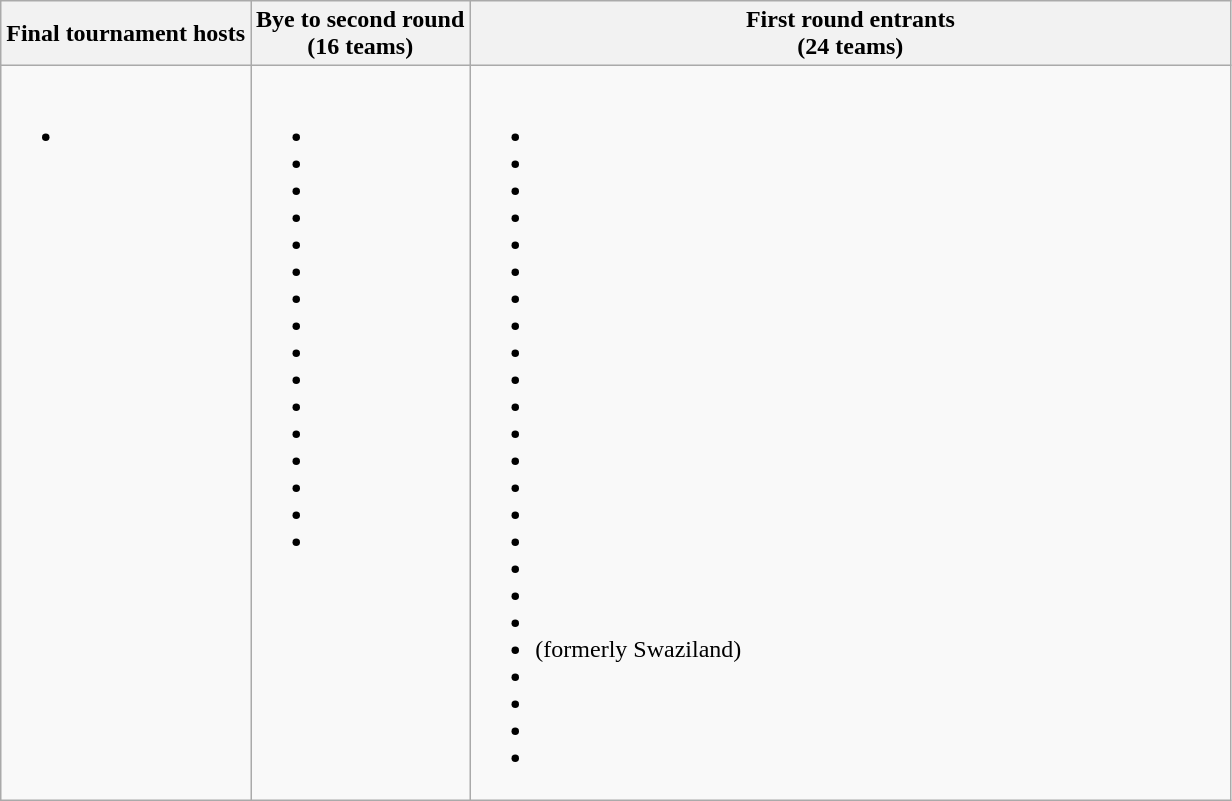<table class="wikitable">
<tr>
<th>Final tournament hosts</th>
<th>Bye to second round<br>(16 teams)</th>
<th width=500>First round entrants<br>(24 teams)</th>
</tr>
<tr>
<td valign=top><br><ul><li><strong></strong></li></ul></td>
<td valign=top><br><ul><li></li><li><strong></strong></li><li></li><li></li><li></li><li></li><li><strong></strong></li><li></li><li></li><li></li><li><strong></strong></li><li><strong></strong></li><li><strong></strong></li><li></li><li><strong></strong></li><li></li></ul></td>
<td valign=top><br><ul><li></li><li></li><li></li><li><strong></strong></li><li></li><li></li><li></li><li></li><li></li><li></li><li></li><li></li><li></li><li></li><li></li><li></li><li></li><li></li><li></li><li> (formerly Swaziland)</li><li></li><li></li><li></li><li></li></ul></td>
</tr>
</table>
